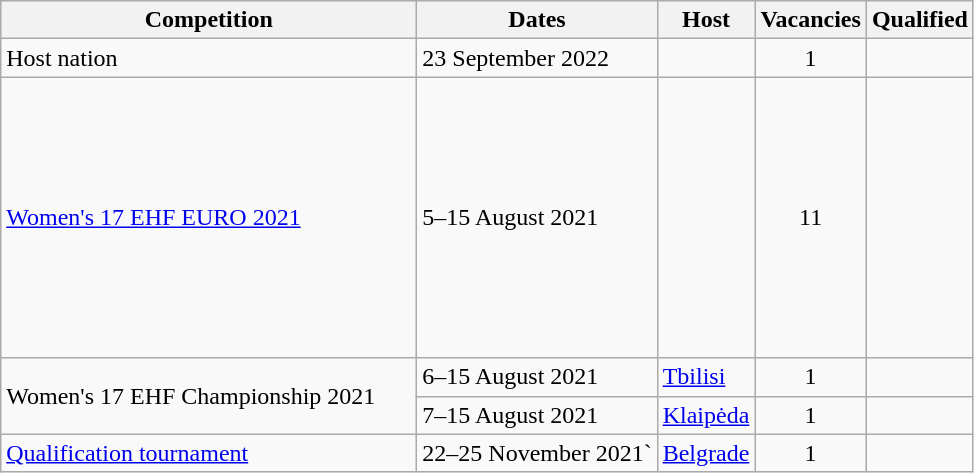<table class="wikitable">
<tr>
<th style="width: 270px;">Competition</th>
<th>Dates</th>
<th>Host</th>
<th>Vacancies</th>
<th>Qualified</th>
</tr>
<tr>
<td>Host nation</td>
<td>23 September 2022</td>
<td></td>
<td align=center>1</td>
<td></td>
</tr>
<tr>
<td><a href='#'>Women's 17 EHF EURO 2021</a></td>
<td>5–15 August 2021</td>
<td></td>
<td align=center>11</td>
<td><br><br><br><br><br><br><br><br><br><br></td>
</tr>
<tr>
<td rowspan=2>Women's 17 EHF Championship 2021</td>
<td>6–15 August 2021</td>
<td> <a href='#'>Tbilisi</a></td>
<td align=center>1</td>
<td></td>
</tr>
<tr>
<td>7–15 August 2021</td>
<td> <a href='#'>Klaipėda</a></td>
<td align=center>1</td>
<td></td>
</tr>
<tr>
<td><a href='#'>Qualification tournament</a></td>
<td>22–25 November 2021`</td>
<td> <a href='#'>Belgrade</a></td>
<td align=center>1</td>
<td><br></td>
</tr>
</table>
